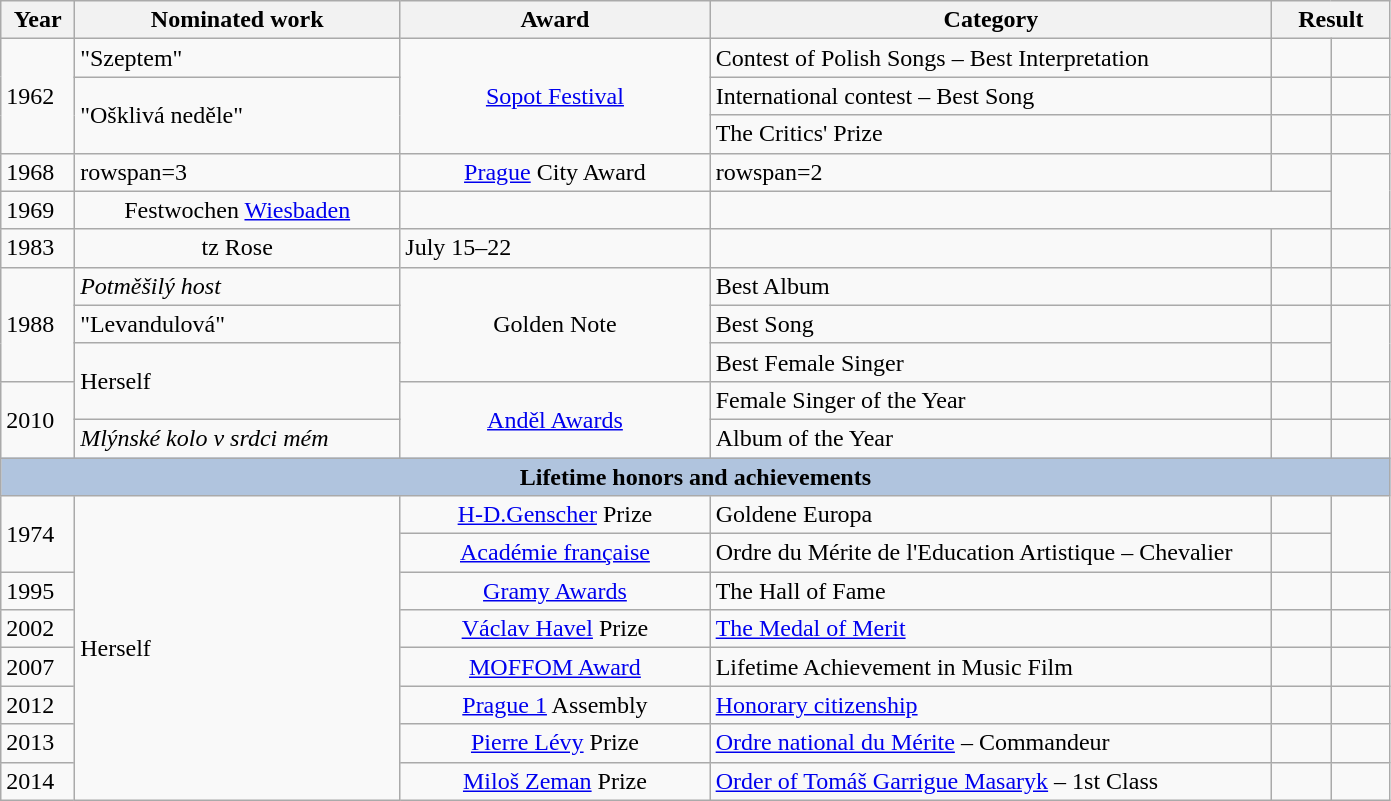<table class=wikitable>
<tr>
<th width=5%>Year</th>
<th width=22%>Nominated work</th>
<th width=21%>Award</th>
<th width=38%>Category</th>
<th width=14% colspan=2>Result</th>
</tr>
<tr>
<td rowspan=3>1962</td>
<td>"Szeptem"</td>
<td rowspan=3 align=center><a href='#'>Sopot Festival</a></td>
<td>Contest of Polish Songs – Best Interpretation</td>
<td></td>
<td width=4% align=center></td>
</tr>
<tr>
<td rowspan=2>"Ošklivá neděle"</td>
<td>International contest – Best Song</td>
<td></td>
<td width=4% align=center></td>
</tr>
<tr>
<td>The Critics' Prize</td>
<td></td>
<td width=4% align=center></td>
</tr>
<tr>
<td>1968</td>
<td>rowspan=3 </td>
<td align=center><a href='#'>Prague</a> City Award</td>
<td>rowspan=2 </td>
<td></td>
<td width=4% align=center rowspan=2></td>
</tr>
<tr>
<td>1969</td>
<td align=center>Festwochen <a href='#'>Wiesbaden</a></td>
<td></td>
</tr>
<tr>
<td>1983</td>
<td align=center>tz Rose</td>
<td>July 15–22</td>
<td></td>
<td width=4% align=center></td>
</tr>
<tr>
<td rowspan=3>1988</td>
<td><em>Potměšilý host</em></td>
<td rowspan=3 align=center>Golden Note</td>
<td>Best Album</td>
<td></td>
<td width=4% align=center></td>
</tr>
<tr>
<td>"Levandulová"</td>
<td>Best Song </td>
<td></td>
<td width=4% align=center rowspan=2></td>
</tr>
<tr>
<td rowspan=2>Herself</td>
<td>Best Female Singer</td>
<td></td>
</tr>
<tr>
<td rowspan=2>2010</td>
<td rowspan=2 align=center><a href='#'>Anděl Awards</a></td>
<td>Female Singer of the Year</td>
<td></td>
<td width=4% align=center></td>
</tr>
<tr>
<td><em>Mlýnské kolo v srdci mém</em></td>
<td>Album of the Year</td>
<td></td>
<td width=4% align=center></td>
</tr>
<tr>
<th colspan=6 style=background:#B0C4DE>Lifetime honors and achievements</th>
</tr>
<tr>
<td rowspan=2>1974</td>
<td rowspan=8>Herself</td>
<td align=center><a href='#'>H-D.Genscher</a> Prize</td>
<td>Goldene Europa</td>
<td></td>
<td width=4% align=center rowspan=2></td>
</tr>
<tr>
<td align=center><a href='#'>Académie française</a></td>
<td>Ordre du Mérite de l'Education Artistique – Chevalier</td>
<td></td>
</tr>
<tr>
<td>1995</td>
<td align=center><a href='#'>Gramy Awards</a></td>
<td>The Hall of Fame</td>
<td></td>
<td width=4% align=center></td>
</tr>
<tr>
<td>2002</td>
<td align=center><a href='#'>Václav Havel</a> Prize</td>
<td><a href='#'>The Medal of Merit</a></td>
<td></td>
<td width=4% align=center></td>
</tr>
<tr>
<td>2007</td>
<td align=center><a href='#'>MOFFOM Award</a></td>
<td>Lifetime Achievement in Music Film</td>
<td></td>
<td width=4% align=center></td>
</tr>
<tr>
<td>2012</td>
<td align=center><a href='#'>Prague 1</a> Assembly</td>
<td><a href='#'>Honorary citizenship</a></td>
<td></td>
<td width=4% align=center></td>
</tr>
<tr>
<td>2013</td>
<td align=center><a href='#'>Pierre Lévy</a> Prize</td>
<td><a href='#'>Ordre national du Mérite</a> – Commandeur</td>
<td></td>
<td width=4% align=center></td>
</tr>
<tr>
<td>2014</td>
<td align=center><a href='#'>Miloš Zeman</a> Prize</td>
<td><a href='#'>Order of Tomáš Garrigue Masaryk</a> – 1st Class</td>
<td></td>
<td width=4% align=center></td>
</tr>
</table>
